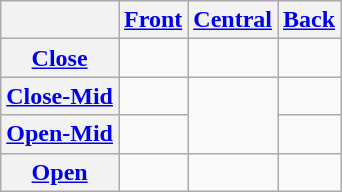<table class="wikitable" style="text-align: center;">
<tr>
<th></th>
<th><a href='#'>Front</a></th>
<th><a href='#'>Central</a></th>
<th><a href='#'>Back</a></th>
</tr>
<tr>
<th><a href='#'>Close</a></th>
<td></td>
<td></td>
<td></td>
</tr>
<tr>
<th><a href='#'>Close-Mid</a></th>
<td></td>
<td rowspan="2"></td>
<td></td>
</tr>
<tr>
<th><a href='#'>Open-Mid</a></th>
<td></td>
<td></td>
</tr>
<tr>
<th><a href='#'>Open</a></th>
<td></td>
<td></td>
<td></td>
</tr>
</table>
